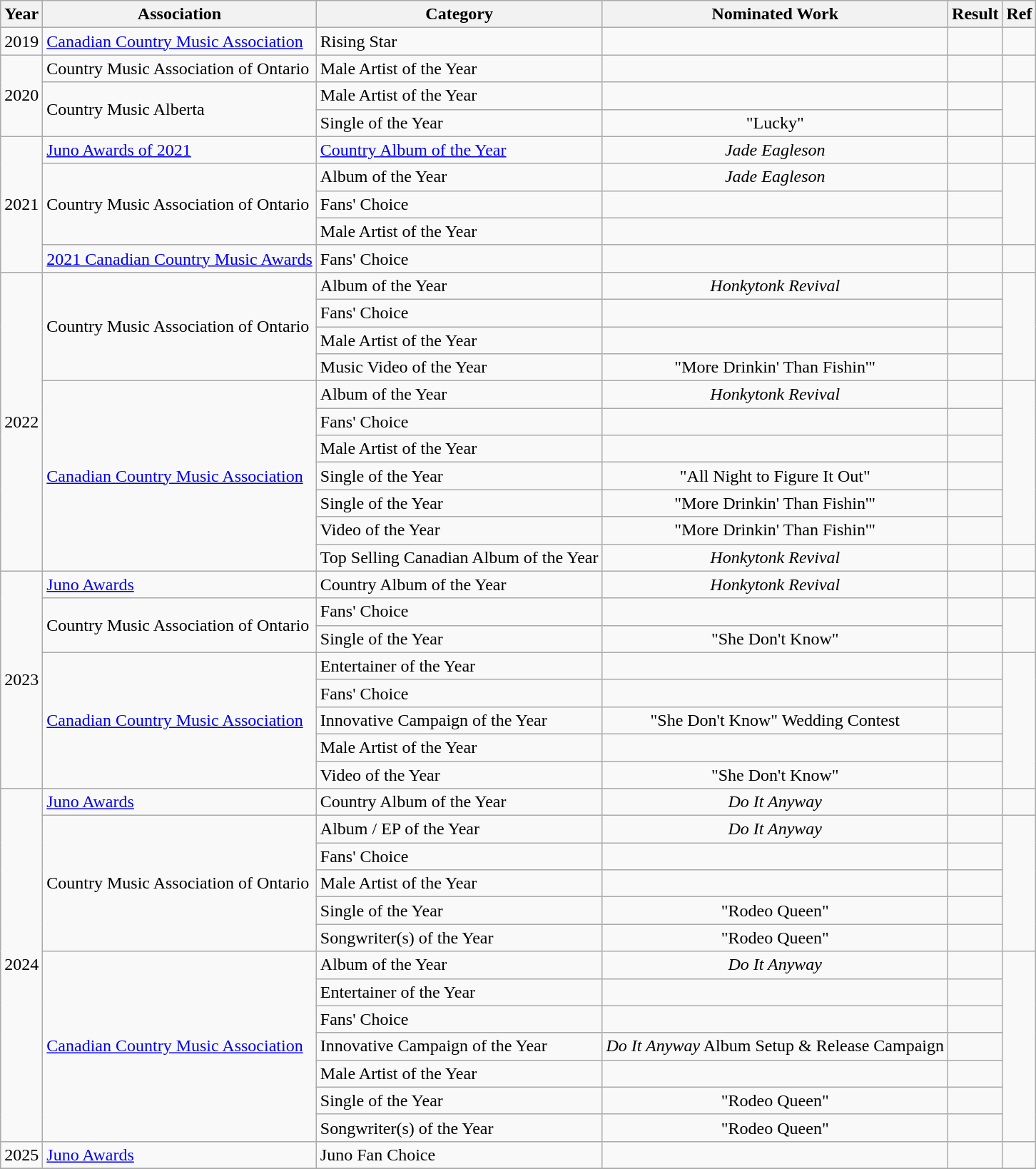<table class="wikitable">
<tr>
<th>Year</th>
<th>Association</th>
<th>Category</th>
<th>Nominated Work</th>
<th>Result</th>
<th>Ref</th>
</tr>
<tr>
<td>2019</td>
<td><a href='#'>Canadian Country Music Association</a></td>
<td>Rising Star</td>
<td></td>
<td></td>
<td></td>
</tr>
<tr>
<td rowspan="3">2020</td>
<td>Country Music Association of Ontario</td>
<td>Male Artist of the Year</td>
<td></td>
<td></td>
<td></td>
</tr>
<tr>
<td rowspan="2">Country Music Alberta</td>
<td>Male Artist of the Year</td>
<td></td>
<td></td>
<td rowspan="2"><br></td>
</tr>
<tr>
<td>Single of the Year</td>
<td align="center">"Lucky"</td>
<td></td>
</tr>
<tr>
<td rowspan="5">2021</td>
<td><a href='#'>Juno Awards of 2021</a></td>
<td><a href='#'>Country Album of the Year</a></td>
<td align="center"><em>Jade Eagleson</em></td>
<td></td>
<td></td>
</tr>
<tr>
<td rowspan="3">Country Music Association of Ontario</td>
<td>Album of the Year</td>
<td align="center"><em>Jade Eagleson</em></td>
<td></td>
<td rowspan="3"></td>
</tr>
<tr>
<td>Fans' Choice</td>
<td></td>
<td></td>
</tr>
<tr>
<td>Male Artist of the Year</td>
<td></td>
<td></td>
</tr>
<tr>
<td><a href='#'>2021 Canadian Country Music Awards</a></td>
<td>Fans' Choice</td>
<td></td>
<td></td>
<td></td>
</tr>
<tr>
<td rowspan="11">2022</td>
<td rowspan="4">Country Music Association of Ontario</td>
<td>Album of the Year</td>
<td align="center"><em>Honkytonk Revival</em></td>
<td></td>
<td rowspan="4"><br></td>
</tr>
<tr>
<td>Fans' Choice</td>
<td></td>
<td></td>
</tr>
<tr>
<td>Male Artist of the Year</td>
<td></td>
<td></td>
</tr>
<tr>
<td>Music Video of the Year</td>
<td align="center">"More Drinkin' Than Fishin'"</td>
<td></td>
</tr>
<tr>
<td rowspan="7"><a href='#'>Canadian Country Music Association</a></td>
<td>Album of the Year</td>
<td align="center"><em>Honkytonk Revival</em></td>
<td></td>
<td rowspan="6"><br></td>
</tr>
<tr>
<td>Fans' Choice</td>
<td></td>
<td></td>
</tr>
<tr>
<td>Male Artist of the Year</td>
<td></td>
<td></td>
</tr>
<tr>
<td>Single of the Year</td>
<td align="center">"All Night to Figure It Out"</td>
<td></td>
</tr>
<tr>
<td>Single of the Year</td>
<td align="center">"More Drinkin' Than Fishin'" </td>
<td></td>
</tr>
<tr>
<td>Video of the Year</td>
<td align="center">"More Drinkin' Than Fishin'" </td>
<td></td>
</tr>
<tr>
<td>Top Selling Canadian Album of the Year</td>
<td align="center"><em>Honkytonk Revival</em></td>
<td></td>
<td></td>
</tr>
<tr>
<td rowspan="8">2023</td>
<td><a href='#'>Juno Awards</a></td>
<td>Country Album of the Year</td>
<td align="center"><em>Honkytonk Revival</em></td>
<td></td>
<td></td>
</tr>
<tr>
<td rowspan="2">Country Music Association of Ontario</td>
<td>Fans' Choice</td>
<td></td>
<td></td>
<td rowspan="2"><br></td>
</tr>
<tr>
<td>Single of the Year</td>
<td align="center">"She Don't Know"</td>
<td></td>
</tr>
<tr>
<td rowspan="5"><a href='#'>Canadian Country Music Association</a></td>
<td>Entertainer of the Year</td>
<td></td>
<td></td>
<td rowspan="5"><br></td>
</tr>
<tr>
<td>Fans' Choice</td>
<td></td>
<td></td>
</tr>
<tr>
<td>Innovative Campaign of the Year</td>
<td align="center">"She Don't Know" Wedding Contest</td>
<td></td>
</tr>
<tr>
<td>Male Artist of the Year</td>
<td></td>
<td></td>
</tr>
<tr>
<td>Video of the Year</td>
<td align="center">"She Don't Know"</td>
<td></td>
</tr>
<tr>
<td rowspan="13">2024</td>
<td><a href='#'>Juno Awards</a></td>
<td>Country Album of the Year</td>
<td align="center"><em>Do It Anyway</em></td>
<td></td>
<td></td>
</tr>
<tr>
<td rowspan="5">Country Music Association of Ontario</td>
<td>Album / EP of the Year</td>
<td align="center"><em>Do It Anyway</em></td>
<td></td>
<td rowspan="5"></td>
</tr>
<tr>
<td>Fans' Choice</td>
<td></td>
<td></td>
</tr>
<tr>
<td>Male Artist of the Year</td>
<td></td>
<td></td>
</tr>
<tr>
<td>Single of the Year</td>
<td align="center">"Rodeo Queen"</td>
<td></td>
</tr>
<tr>
<td>Songwriter(s) of the Year</td>
<td align="center">"Rodeo Queen" </td>
<td></td>
</tr>
<tr>
<td rowspan="7"><a href='#'>Canadian Country Music Association</a></td>
<td>Album of the Year</td>
<td align="center"><em>Do It Anyway</em></td>
<td></td>
<td rowspan="7"><br></td>
</tr>
<tr>
<td>Entertainer of the Year</td>
<td></td>
<td></td>
</tr>
<tr>
<td>Fans' Choice</td>
<td></td>
<td></td>
</tr>
<tr>
<td>Innovative Campaign of the Year</td>
<td align="center"><em>Do It Anyway</em> Album Setup & Release Campaign</td>
<td></td>
</tr>
<tr>
<td>Male Artist of the Year</td>
<td></td>
<td></td>
</tr>
<tr>
<td>Single of the Year</td>
<td align="center">"Rodeo Queen"</td>
<td></td>
</tr>
<tr>
<td>Songwriter(s) of the Year</td>
<td align="center">"Rodeo Queen" </td>
<td></td>
</tr>
<tr>
<td>2025</td>
<td><a href='#'>Juno Awards</a></td>
<td>Juno Fan Choice</td>
<td></td>
<td></td>
<td></td>
</tr>
<tr>
</tr>
</table>
